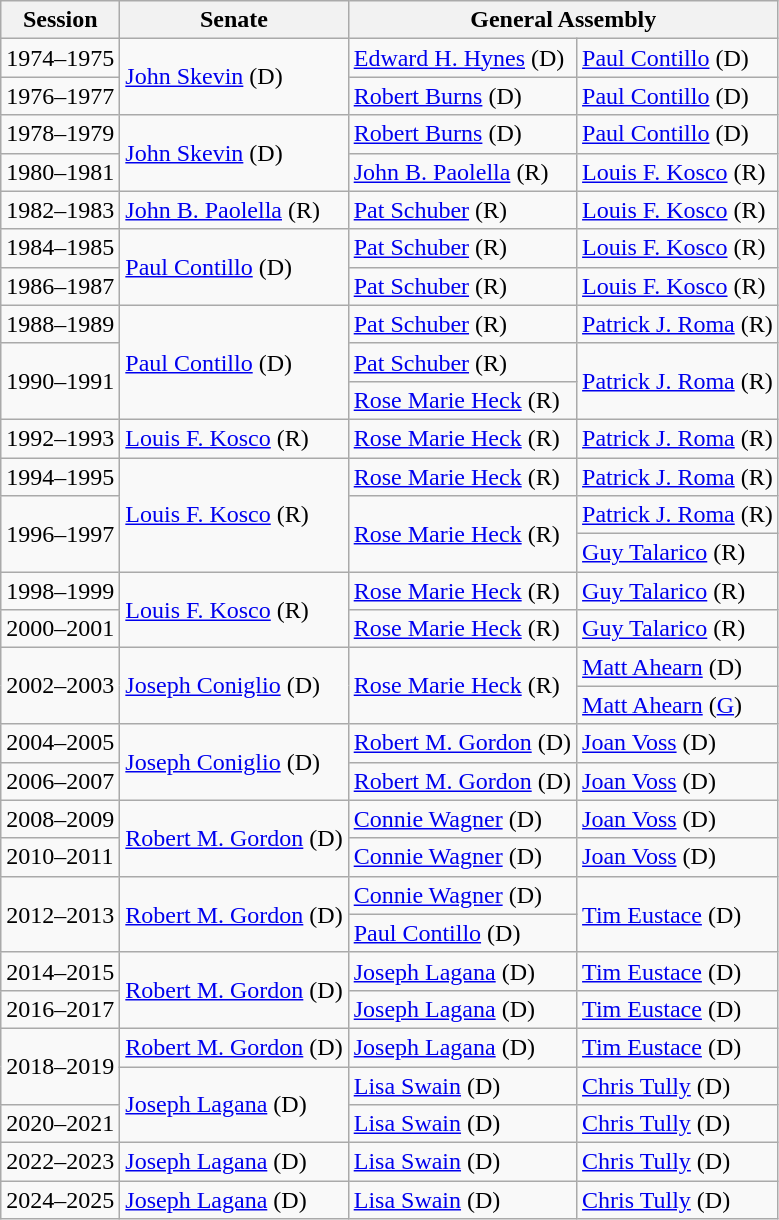<table class="wikitable">
<tr>
<th>Session</th>
<th>Senate</th>
<th colspan=2>General Assembly</th>
</tr>
<tr>
<td>1974–1975</td>
<td rowspan=2 ><a href='#'>John Skevin</a> (D)</td>
<td><a href='#'>Edward H. Hynes</a> (D)</td>
<td><a href='#'>Paul Contillo</a> (D)</td>
</tr>
<tr>
<td>1976–1977</td>
<td><a href='#'>Robert Burns</a> (D)</td>
<td><a href='#'>Paul Contillo</a> (D)</td>
</tr>
<tr>
<td>1978–1979</td>
<td rowspan=2 ><a href='#'>John Skevin</a> (D)</td>
<td><a href='#'>Robert Burns</a> (D)</td>
<td><a href='#'>Paul Contillo</a> (D)</td>
</tr>
<tr>
<td>1980–1981</td>
<td><a href='#'>John B. Paolella</a> (R)</td>
<td><a href='#'>Louis F. Kosco</a> (R)</td>
</tr>
<tr>
<td>1982–1983</td>
<td><a href='#'>John B. Paolella</a> (R)</td>
<td><a href='#'>Pat Schuber</a> (R)</td>
<td><a href='#'>Louis F. Kosco</a> (R)</td>
</tr>
<tr>
<td>1984–1985</td>
<td rowspan=2 ><a href='#'>Paul Contillo</a> (D)</td>
<td><a href='#'>Pat Schuber</a> (R)</td>
<td><a href='#'>Louis F. Kosco</a> (R)</td>
</tr>
<tr>
<td>1986–1987</td>
<td><a href='#'>Pat Schuber</a> (R)</td>
<td><a href='#'>Louis F. Kosco</a> (R)</td>
</tr>
<tr>
<td>1988–1989</td>
<td rowspan=3 ><a href='#'>Paul Contillo</a> (D)</td>
<td><a href='#'>Pat Schuber</a> (R)</td>
<td><a href='#'>Patrick J. Roma</a> (R)</td>
</tr>
<tr>
<td rowspan=2>1990–1991</td>
<td><a href='#'>Pat Schuber</a> (R)</td>
<td rowspan=2 ><a href='#'>Patrick J. Roma</a> (R)</td>
</tr>
<tr>
<td><a href='#'>Rose Marie Heck</a> (R)</td>
</tr>
<tr>
<td>1992–1993</td>
<td><a href='#'>Louis F. Kosco</a> (R)</td>
<td><a href='#'>Rose Marie Heck</a> (R)</td>
<td><a href='#'>Patrick J. Roma</a> (R)</td>
</tr>
<tr>
<td>1994–1995</td>
<td rowspan=3 ><a href='#'>Louis F. Kosco</a> (R)</td>
<td><a href='#'>Rose Marie Heck</a> (R)</td>
<td><a href='#'>Patrick J. Roma</a> (R)</td>
</tr>
<tr>
<td rowspan=2>1996–1997</td>
<td rowspan=2 ><a href='#'>Rose Marie Heck</a> (R)</td>
<td><a href='#'>Patrick J. Roma</a> (R)</td>
</tr>
<tr>
<td><a href='#'>Guy Talarico</a> (R)</td>
</tr>
<tr>
<td>1998–1999</td>
<td rowspan=2 ><a href='#'>Louis F. Kosco</a> (R)</td>
<td><a href='#'>Rose Marie Heck</a> (R)</td>
<td><a href='#'>Guy Talarico</a> (R)</td>
</tr>
<tr>
<td>2000–2001</td>
<td><a href='#'>Rose Marie Heck</a> (R)</td>
<td><a href='#'>Guy Talarico</a> (R)</td>
</tr>
<tr>
<td rowspan=2>2002–2003</td>
<td rowspan=2 ><a href='#'>Joseph Coniglio</a> (D)</td>
<td rowspan=2 ><a href='#'>Rose Marie Heck</a> (R)</td>
<td><a href='#'>Matt Ahearn</a> (D)</td>
</tr>
<tr>
<td><a href='#'>Matt Ahearn</a> (<a href='#'>G</a>)</td>
</tr>
<tr>
<td>2004–2005</td>
<td rowspan=2 ><a href='#'>Joseph Coniglio</a> (D)</td>
<td><a href='#'>Robert M. Gordon</a> (D)</td>
<td><a href='#'>Joan Voss</a> (D)</td>
</tr>
<tr>
<td>2006–2007</td>
<td><a href='#'>Robert M. Gordon</a> (D)</td>
<td><a href='#'>Joan Voss</a> (D)</td>
</tr>
<tr>
<td>2008–2009</td>
<td rowspan=2 ><a href='#'>Robert M. Gordon</a> (D)</td>
<td><a href='#'>Connie Wagner</a> (D)</td>
<td><a href='#'>Joan Voss</a> (D)</td>
</tr>
<tr>
<td>2010–2011</td>
<td><a href='#'>Connie Wagner</a> (D)</td>
<td><a href='#'>Joan Voss</a> (D)</td>
</tr>
<tr>
<td rowspan=2>2012–2013</td>
<td rowspan=2 ><a href='#'>Robert M. Gordon</a> (D)</td>
<td><a href='#'>Connie Wagner</a> (D)</td>
<td rowspan=2 ><a href='#'>Tim Eustace</a> (D)</td>
</tr>
<tr>
<td><a href='#'>Paul Contillo</a> (D)</td>
</tr>
<tr>
<td>2014–2015</td>
<td rowspan=2 ><a href='#'>Robert M. Gordon</a> (D)</td>
<td><a href='#'>Joseph Lagana</a> (D)</td>
<td><a href='#'>Tim Eustace</a> (D)</td>
</tr>
<tr>
<td>2016–2017</td>
<td><a href='#'>Joseph Lagana</a> (D)</td>
<td><a href='#'>Tim Eustace</a> (D)</td>
</tr>
<tr>
<td rowspan=2>2018–2019</td>
<td><a href='#'>Robert M. Gordon</a> (D)</td>
<td><a href='#'>Joseph Lagana</a> (D)</td>
<td><a href='#'>Tim Eustace</a> (D)</td>
</tr>
<tr>
<td rowspan=2 ><a href='#'>Joseph Lagana</a> (D)</td>
<td><a href='#'>Lisa Swain</a> (D)</td>
<td><a href='#'>Chris Tully</a> (D)</td>
</tr>
<tr>
<td>2020–2021</td>
<td><a href='#'>Lisa Swain</a> (D)</td>
<td><a href='#'>Chris Tully</a> (D)</td>
</tr>
<tr>
<td>2022–2023</td>
<td><a href='#'>Joseph Lagana</a> (D)</td>
<td><a href='#'>Lisa Swain</a> (D)</td>
<td><a href='#'>Chris Tully</a> (D)</td>
</tr>
<tr>
<td>2024–2025</td>
<td><a href='#'>Joseph Lagana</a> (D)</td>
<td><a href='#'>Lisa Swain</a> (D)</td>
<td><a href='#'>Chris Tully</a> (D)</td>
</tr>
</table>
